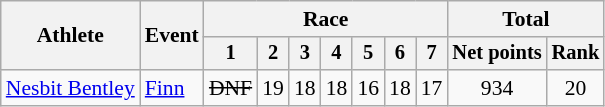<table class=wikitable style=font-size:90%;text-align:center>
<tr>
<th rowspan=2>Athlete</th>
<th rowspan=2>Event</th>
<th colspan=7>Race</th>
<th colspan=2>Total</th>
</tr>
<tr style=font-size:95%>
<th>1</th>
<th>2</th>
<th>3</th>
<th>4</th>
<th>5</th>
<th>6</th>
<th>7</th>
<th>Net points</th>
<th>Rank</th>
</tr>
<tr>
<td align=left><a href='#'>Nesbit Bentley</a></td>
<td align=left><a href='#'>Finn</a></td>
<td><s>DNF</s></td>
<td>19</td>
<td>18</td>
<td>18</td>
<td>16</td>
<td>18</td>
<td>17</td>
<td>934</td>
<td>20</td>
</tr>
</table>
